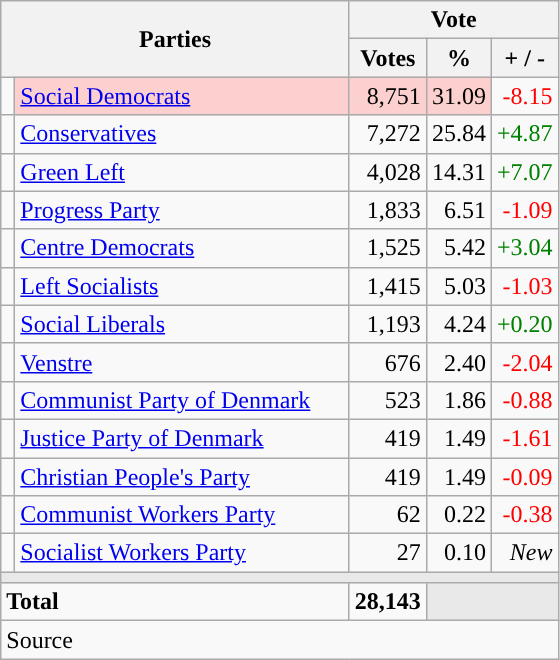<table class="wikitable" style="text-align:right;">
<tr>
<th style="text-align:centre;" rowspan="2" colspan="2" width="225">Parties</th>
<th colspan="3">Vote</th>
</tr>
<tr>
<th width="15">Votes</th>
<th width="15">%</th>
<th width="15">+ / -</th>
</tr>
<tr>
<td width="2" style="color:inherit;background:"></td>
<td bgcolor=#fbd0ce  align="left"><a href='#'>Social Democrats</a></td>
<td bgcolor=#fbd0ce>8,751</td>
<td bgcolor=#fbd0ce>31.09</td>
<td style=color:red;>-8.15</td>
</tr>
<tr>
<td width="2" style="color:inherit;background:"></td>
<td align="left"><a href='#'>Conservatives</a></td>
<td>7,272</td>
<td>25.84</td>
<td style=color:green;>+4.87</td>
</tr>
<tr>
<td width="2" style="color:inherit;background:"></td>
<td align="left"><a href='#'>Green Left</a></td>
<td>4,028</td>
<td>14.31</td>
<td style=color:green;>+7.07</td>
</tr>
<tr>
<td width="2" style="color:inherit;background:"></td>
<td align="left"><a href='#'>Progress Party</a></td>
<td>1,833</td>
<td>6.51</td>
<td style=color:red;>-1.09</td>
</tr>
<tr>
<td width="2" style="color:inherit;background:"></td>
<td align="left"><a href='#'>Centre Democrats</a></td>
<td>1,525</td>
<td>5.42</td>
<td style=color:green;>+3.04</td>
</tr>
<tr>
<td width="2" style="color:inherit;background:"></td>
<td align="left"><a href='#'>Left Socialists</a></td>
<td>1,415</td>
<td>5.03</td>
<td style=color:red;>-1.03</td>
</tr>
<tr>
<td width="2" style="color:inherit;background:"></td>
<td align="left"><a href='#'>Social Liberals</a></td>
<td>1,193</td>
<td>4.24</td>
<td style=color:green;>+0.20</td>
</tr>
<tr>
<td width="2" style="color:inherit;background:"></td>
<td align="left"><a href='#'>Venstre</a></td>
<td>676</td>
<td>2.40</td>
<td style=color:red;>-2.04</td>
</tr>
<tr>
<td width="2" style="color:inherit;background:"></td>
<td align="left"><a href='#'>Communist Party of Denmark</a></td>
<td>523</td>
<td>1.86</td>
<td style=color:red;>-0.88</td>
</tr>
<tr>
<td width="2" style="color:inherit;background:"></td>
<td align="left"><a href='#'>Justice Party of Denmark</a></td>
<td>419</td>
<td>1.49</td>
<td style=color:red;>-1.61</td>
</tr>
<tr>
<td width="2" style="color:inherit;background:"></td>
<td align="left"><a href='#'>Christian People's Party</a></td>
<td>419</td>
<td>1.49</td>
<td style=color:red;>-0.09</td>
</tr>
<tr>
<td width="2" style="color:inherit;background:"></td>
<td align="left"><a href='#'>Communist Workers Party</a></td>
<td>62</td>
<td>0.22</td>
<td style=color:red;>-0.38</td>
</tr>
<tr>
<td width="2" style="color:inherit;background:"></td>
<td align="left"><a href='#'>Socialist Workers Party</a></td>
<td>27</td>
<td>0.10</td>
<td><em>New</em></td>
</tr>
<tr>
<td colspan="7" bgcolor="#E9E9E9"></td>
</tr>
<tr>
<td align="left" colspan="2"><strong>Total</strong></td>
<td><strong>28,143</strong></td>
<td bgcolor="#E9E9E9" colspan="2"></td>
</tr>
<tr>
<td align="left" colspan="6">Source</td>
</tr>
</table>
